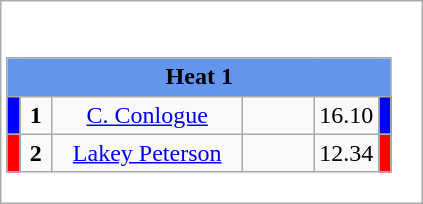<table class="wikitable" style="background:#fff;">
<tr>
<td><div><br><table class="wikitable">
<tr>
<td colspan="6"  style="text-align:center; background:#6495ed;"><strong>Heat 1</strong></td>
</tr>
<tr>
<td style="width:01px; background: #00f;"></td>
<td style="width:14px; text-align:center;"><strong>1</strong></td>
<td style="width:120px; text-align:center;"><a href='#'>C. Conlogue</a></td>
<td style="width:40px; text-align:center;"></td>
<td style="width:20px; text-align:center;">16.10</td>
<td style="width:01px; background: #00f;"></td>
</tr>
<tr>
<td style="width:01px; background: #f00;"></td>
<td style="width:14px; text-align:center;"><strong>2</strong></td>
<td style="width:120px; text-align:center;"><a href='#'>Lakey Peterson</a></td>
<td style="width:40px; text-align:center;"></td>
<td style="width:20px; text-align:center;">12.34</td>
<td style="width:01px; background: #f00;"></td>
</tr>
</table>
</div></td>
</tr>
</table>
